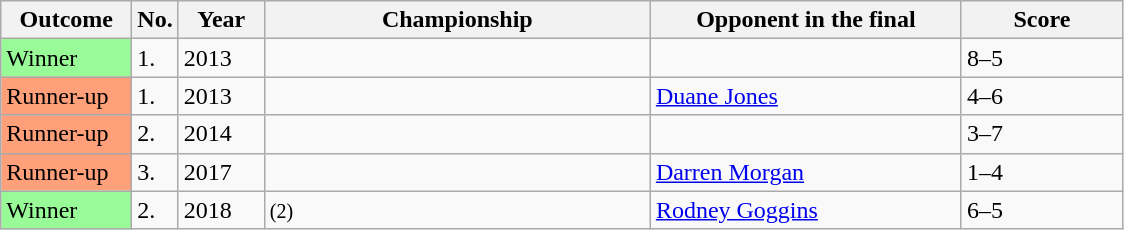<table class="sortable wikitable">
<tr>
<th width="80">Outcome</th>
<th width="20">No.</th>
<th width="50">Year</th>
<th style="width:250px;">Championship</th>
<th style="width:200px;">Opponent in the final</th>
<th style="width:100px;">Score</th>
</tr>
<tr>
<td style="background:#98fb98;">Winner</td>
<td>1.</td>
<td>2013</td>
<td></td>
<td> </td>
<td>8–5</td>
</tr>
<tr>
<td style="background:#ffa07a;">Runner-up</td>
<td>1.</td>
<td>2013</td>
<td></td>
<td> <a href='#'>Duane Jones</a></td>
<td>4–6</td>
</tr>
<tr>
<td style="background:#ffa07a;">Runner-up</td>
<td>2.</td>
<td>2014</td>
<td></td>
<td> </td>
<td>3–7</td>
</tr>
<tr>
<td style="background:#ffa07a;">Runner-up</td>
<td>3.</td>
<td>2017</td>
<td></td>
<td>  <a href='#'>Darren Morgan</a></td>
<td>1–4</td>
</tr>
<tr>
<td style="background:#98fb98;">Winner</td>
<td>2.</td>
<td>2018</td>
<td> <small>(2)</small></td>
<td> <a href='#'>Rodney Goggins</a></td>
<td>6–5</td>
</tr>
</table>
